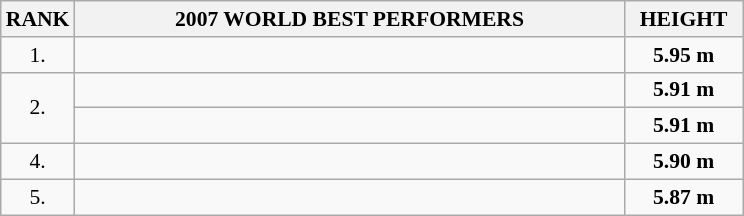<table class="wikitable" style="border-collapse: collapse; font-size: 90%;">
<tr>
<th>RANK</th>
<th align="center" style="width: 25em">2007 WORLD BEST PERFORMERS</th>
<th align="center" style="width: 5em">HEIGHT</th>
</tr>
<tr>
<td align="center">1.</td>
<td></td>
<td align="center"><strong>5.95 m</strong></td>
</tr>
<tr>
<td rowspan=2 align="center">2.</td>
<td></td>
<td align="center"><strong>5.91 m</strong></td>
</tr>
<tr>
<td></td>
<td align="center"><strong>5.91 m</strong></td>
</tr>
<tr>
<td align="center">4.</td>
<td></td>
<td align="center"><strong>5.90 m</strong></td>
</tr>
<tr>
<td align="center">5.</td>
<td></td>
<td align="center"><strong>5.87 m</strong></td>
</tr>
</table>
